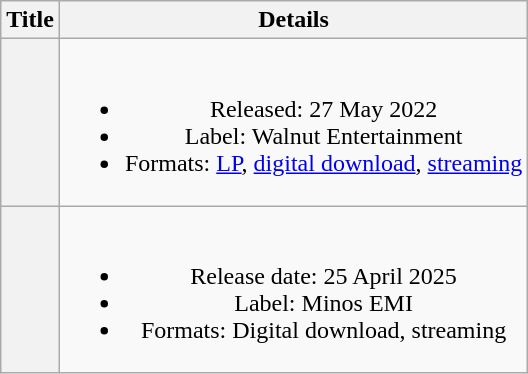<table class="wikitable plainrowheaders" style="text-align:center">
<tr>
<th scope="col">Title</th>
<th scope="col">Details</th>
</tr>
<tr>
<th scope="row"><em></em></th>
<td><br><ul><li>Released: 27 May 2022</li><li>Label: Walnut Entertainment</li><li>Formats: <a href='#'>LP</a>, <a href='#'>digital download</a>, <a href='#'>streaming</a></li></ul></td>
</tr>
<tr>
<th scope="row"><em></em></th>
<td><br><ul><li>Release date: 25 April 2025</li><li>Label: Minos EMI</li><li>Formats: Digital download, streaming</li></ul></td>
</tr>
</table>
